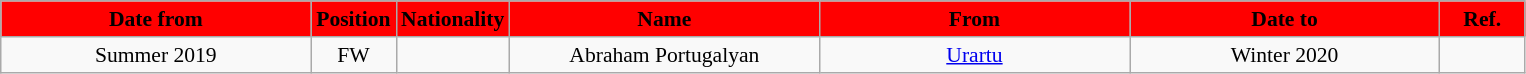<table class="wikitable"  style="text-align:center; font-size:90%; ">
<tr>
<th style="background:#FF0000; color:#000000; width:200px;">Date from</th>
<th style="background:#FF0000; color:#000000; width:50px;">Position</th>
<th style="background:#FF0000; color:#000000; width:50px;">Nationality</th>
<th style="background:#FF0000; color:#000000; width:200px;">Name</th>
<th style="background:#FF0000; color:#000000; width:200px;">From</th>
<th style="background:#FF0000; color:#000000; width:200px;">Date to</th>
<th style="background:#FF0000; color:#000000; width:50px;">Ref.</th>
</tr>
<tr>
<td>Summer 2019</td>
<td>FW</td>
<td></td>
<td>Abraham Portugalyan</td>
<td><a href='#'>Urartu</a></td>
<td>Winter 2020</td>
<td></td>
</tr>
</table>
